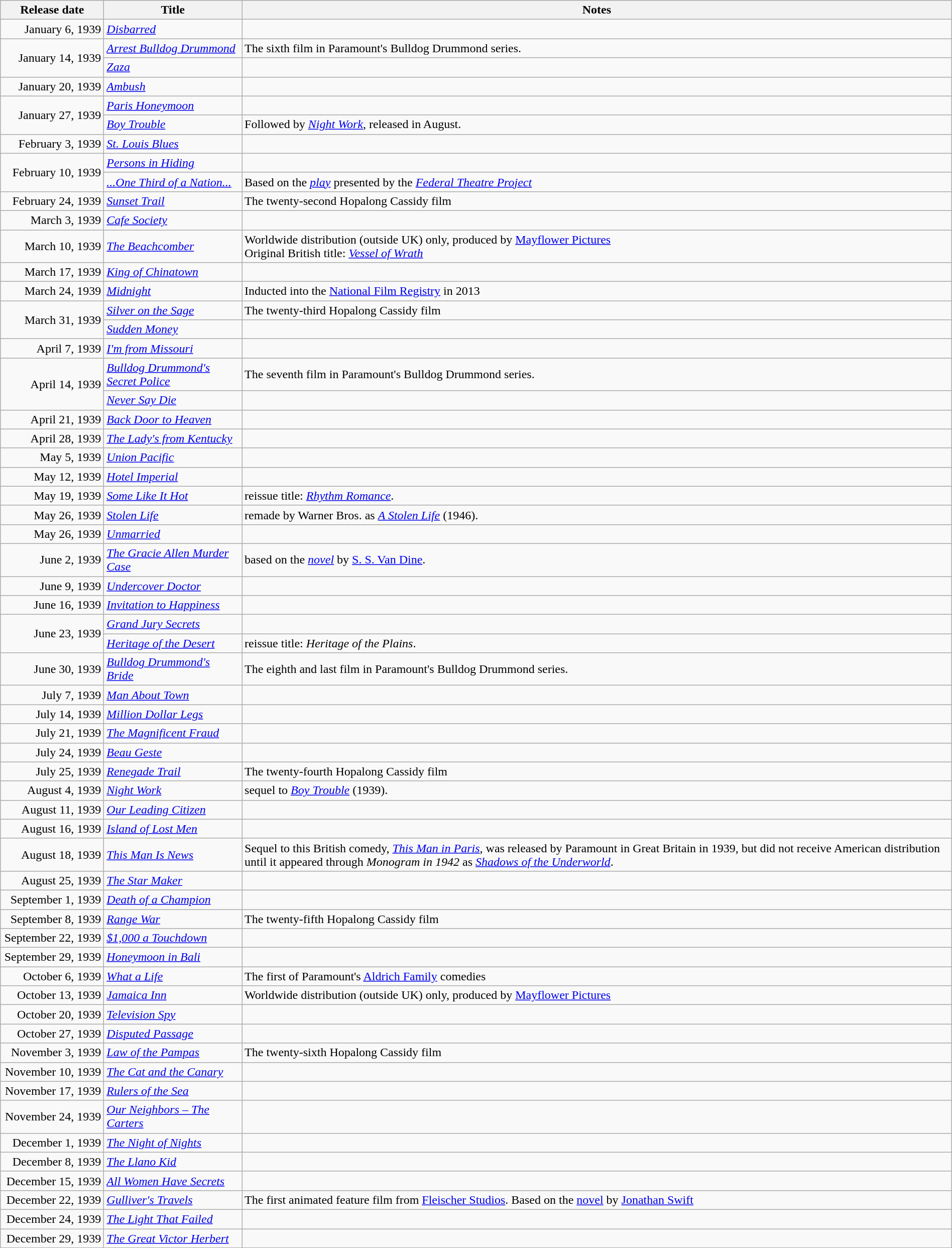<table class="wikitable sortable" style="width:100%;">
<tr>
<th scope="col" style="width:130px;">Release date</th>
<th>Title</th>
<th>Notes</th>
</tr>
<tr>
<td style="text-align:right;">January 6, 1939</td>
<td><em><a href='#'>Disbarred</a></em></td>
<td></td>
</tr>
<tr>
<td style="text-align:right;" rowspan="2">January 14, 1939</td>
<td><em><a href='#'>Arrest Bulldog Drummond</a></em></td>
<td>The sixth film in Paramount's Bulldog Drummond series.</td>
</tr>
<tr>
<td><em><a href='#'>Zaza</a></em></td>
<td></td>
</tr>
<tr>
<td style="text-align:right;">January 20, 1939</td>
<td><em><a href='#'>Ambush</a></em></td>
<td></td>
</tr>
<tr>
<td style="text-align:right;" rowspan="2">January 27, 1939</td>
<td><em><a href='#'>Paris Honeymoon</a></em></td>
<td></td>
</tr>
<tr>
<td><em><a href='#'>Boy Trouble</a></em></td>
<td>Followed by <em><a href='#'>Night Work</a></em>, released in August.</td>
</tr>
<tr>
<td style="text-align:right;">February 3, 1939</td>
<td><em><a href='#'>St. Louis Blues</a></em></td>
<td></td>
</tr>
<tr>
<td style="text-align:right;" rowspan="2">February 10, 1939</td>
<td><em><a href='#'>Persons in Hiding</a></em></td>
<td></td>
</tr>
<tr>
<td><em><a href='#'>...One Third of a Nation...</a></em></td>
<td>Based on the <em><a href='#'>play</a></em> presented by the <em><a href='#'>Federal Theatre Project</a></em></td>
</tr>
<tr>
<td style="text-align:right;">February 24, 1939</td>
<td><em><a href='#'>Sunset Trail</a></em></td>
<td>The twenty-second Hopalong Cassidy film</td>
</tr>
<tr>
<td style="text-align:right;">March 3, 1939</td>
<td><em><a href='#'>Cafe Society</a></em></td>
<td></td>
</tr>
<tr>
<td style="text-align:right;">March 10, 1939</td>
<td><em><a href='#'>The Beachcomber</a></em></td>
<td>Worldwide distribution (outside UK) only, produced by <a href='#'>Mayflower Pictures</a><br>Original British title: <em><a href='#'>Vessel of Wrath</a></em></td>
</tr>
<tr>
<td style="text-align:right;">March 17, 1939</td>
<td><em><a href='#'>King of Chinatown</a></em></td>
<td></td>
</tr>
<tr>
<td style="text-align:right;">March 24, 1939</td>
<td><em><a href='#'>Midnight</a></em></td>
<td>Inducted into the <a href='#'>National Film Registry</a> in 2013</td>
</tr>
<tr>
<td style="text-align:right;" rowspan="2">March 31, 1939</td>
<td><em><a href='#'>Silver on the Sage</a></em></td>
<td>The twenty-third Hopalong Cassidy film</td>
</tr>
<tr>
<td><em><a href='#'>Sudden Money</a></em></td>
<td></td>
</tr>
<tr>
<td style="text-align:right;">April 7, 1939</td>
<td><em><a href='#'>I'm from Missouri</a></em></td>
<td></td>
</tr>
<tr>
<td style="text-align:right;" rowspan="2">April 14, 1939</td>
<td><em><a href='#'>Bulldog Drummond's Secret Police</a></em></td>
<td>The seventh film in Paramount's Bulldog Drummond series.</td>
</tr>
<tr>
<td><em><a href='#'>Never Say Die</a></em></td>
<td></td>
</tr>
<tr>
<td style="text-align:right;">April 21, 1939</td>
<td><em><a href='#'>Back Door to Heaven</a></em></td>
<td></td>
</tr>
<tr>
<td style="text-align:right;">April 28, 1939</td>
<td><em><a href='#'>The Lady's from Kentucky</a></em></td>
<td></td>
</tr>
<tr>
<td style="text-align:right;">May 5, 1939</td>
<td><em><a href='#'>Union Pacific</a></em></td>
<td></td>
</tr>
<tr>
<td style="text-align:right;">May 12, 1939</td>
<td><em><a href='#'>Hotel Imperial</a></em></td>
<td></td>
</tr>
<tr>
<td style="text-align:right;">May 19, 1939</td>
<td><em><a href='#'>Some Like It Hot</a></em></td>
<td>reissue title: <em><a href='#'>Rhythm Romance</a></em>.</td>
</tr>
<tr>
<td style="text-align:right;">May 26, 1939</td>
<td><em><a href='#'>Stolen Life</a></em></td>
<td>remade by Warner Bros. as <em><a href='#'>A Stolen Life</a></em> (1946).</td>
</tr>
<tr>
<td style="text-align:right;">May 26, 1939</td>
<td><em><a href='#'>Unmarried</a></em></td>
<td></td>
</tr>
<tr>
<td style="text-align:right;">June 2, 1939</td>
<td><em><a href='#'>The Gracie Allen Murder Case</a></em></td>
<td>based on the <em><a href='#'>novel</a></em> by <a href='#'>S. S. Van Dine</a>.</td>
</tr>
<tr>
<td style="text-align:right;">June 9, 1939</td>
<td><em><a href='#'>Undercover Doctor</a></em></td>
<td></td>
</tr>
<tr>
<td style="text-align:right;">June 16, 1939</td>
<td><em><a href='#'>Invitation to Happiness</a></em></td>
<td></td>
</tr>
<tr>
<td style="text-align:right;" rowspan="2">June 23, 1939</td>
<td><em><a href='#'>Grand Jury Secrets</a></em></td>
<td></td>
</tr>
<tr>
<td><em><a href='#'>Heritage of the Desert</a></em></td>
<td>reissue title: <em>Heritage of the Plains</em>.</td>
</tr>
<tr>
<td style="text-align:right;">June 30, 1939</td>
<td><em><a href='#'>Bulldog Drummond's Bride</a></em></td>
<td>The eighth and last film in Paramount's Bulldog Drummond series.</td>
</tr>
<tr>
<td style="text-align:right;">July 7, 1939</td>
<td><em><a href='#'>Man About Town</a></em></td>
<td></td>
</tr>
<tr>
<td style="text-align:right;">July 14, 1939</td>
<td><em><a href='#'>Million Dollar Legs</a></em></td>
<td></td>
</tr>
<tr>
<td style="text-align:right;">July 21, 1939</td>
<td><em><a href='#'>The Magnificent Fraud</a></em></td>
<td></td>
</tr>
<tr>
<td style="text-align:right;">July 24, 1939</td>
<td><em><a href='#'>Beau Geste</a></em></td>
<td></td>
</tr>
<tr>
<td style="text-align:right;">July 25, 1939</td>
<td><em><a href='#'>Renegade Trail</a></em></td>
<td>The twenty-fourth Hopalong Cassidy film</td>
</tr>
<tr>
<td style="text-align:right;">August 4, 1939</td>
<td><em><a href='#'>Night Work</a></em></td>
<td>sequel to <em><a href='#'>Boy Trouble</a></em> (1939).</td>
</tr>
<tr>
<td style="text-align:right;">August 11, 1939</td>
<td><em><a href='#'>Our Leading Citizen</a></em></td>
<td></td>
</tr>
<tr>
<td style="text-align:right;">August 16, 1939</td>
<td><em><a href='#'>Island of Lost Men</a></em></td>
<td></td>
</tr>
<tr>
<td style="text-align:right;">August 18, 1939</td>
<td><em><a href='#'>This Man Is News</a></em></td>
<td>Sequel to this British comedy, <em><a href='#'>This Man in Paris</a></em>, was released by Paramount in Great Britain in 1939, but did not receive American distribution until it appeared through <em>Monogram in 1942</em> as <em><a href='#'>Shadows of the Underworld</a></em>.</td>
</tr>
<tr>
<td style="text-align:right;">August 25, 1939</td>
<td><em><a href='#'>The Star Maker</a></em></td>
<td></td>
</tr>
<tr>
<td style="text-align:right;">September 1, 1939</td>
<td><em><a href='#'>Death of a Champion</a></em></td>
<td></td>
</tr>
<tr>
<td style="text-align:right;">September 8, 1939</td>
<td><em><a href='#'>Range War</a></em></td>
<td>The twenty-fifth Hopalong Cassidy film</td>
</tr>
<tr>
<td style="text-align:right;">September 22, 1939</td>
<td><em><a href='#'>$1,000 a Touchdown</a></em></td>
<td></td>
</tr>
<tr>
<td style="text-align:right;">September 29, 1939</td>
<td><em><a href='#'>Honeymoon in Bali</a></em></td>
<td></td>
</tr>
<tr>
<td style="text-align:right;">October 6, 1939</td>
<td><em><a href='#'>What a Life</a></em></td>
<td>The first of Paramount's <a href='#'>Aldrich Family</a> comedies</td>
</tr>
<tr>
<td style="text-align:right;">October 13, 1939</td>
<td><em><a href='#'>Jamaica Inn</a></em></td>
<td>Worldwide distribution (outside UK) only, produced by <a href='#'>Mayflower Pictures</a></td>
</tr>
<tr>
<td style="text-align:right;">October 20, 1939</td>
<td><em><a href='#'>Television Spy</a></em></td>
<td></td>
</tr>
<tr>
<td style="text-align:right;">October 27, 1939</td>
<td><em><a href='#'>Disputed Passage</a></em></td>
<td></td>
</tr>
<tr>
<td style="text-align:right;">November 3, 1939</td>
<td><em><a href='#'>Law of the Pampas</a></em></td>
<td>The twenty-sixth Hopalong Cassidy film</td>
</tr>
<tr>
<td style="text-align:right;">November 10, 1939</td>
<td><em><a href='#'>The Cat and the Canary</a></em></td>
<td></td>
</tr>
<tr>
<td style="text-align:right;">November 17, 1939</td>
<td><em><a href='#'>Rulers of the Sea</a></em></td>
<td></td>
</tr>
<tr>
<td style="text-align:right;">November 24, 1939</td>
<td><em><a href='#'>Our Neighbors – The Carters</a></em></td>
<td></td>
</tr>
<tr December 1939            The Light that Failed>
<td style="text-align:right;">December 1, 1939</td>
<td><em><a href='#'>The Night of Nights</a></em></td>
<td></td>
</tr>
<tr>
<td style="text-align:right;">December 8, 1939</td>
<td><em><a href='#'>The Llano Kid</a></em></td>
<td></td>
</tr>
<tr>
<td style="text-align:right;">December 15, 1939</td>
<td><em><a href='#'>All Women Have Secrets</a></em></td>
<td></td>
</tr>
<tr>
<td style="text-align:right;">December 22, 1939</td>
<td><em><a href='#'>Gulliver's Travels</a></em></td>
<td>The first animated feature film from <a href='#'>Fleischer Studios</a>. Based on the <a href='#'>novel</a> by <a href='#'>Jonathan Swift</a></td>
</tr>
<tr>
<td style="text-align:right;">December 24, 1939</td>
<td><em><a href='#'>The Light That Failed</a></em></td>
<td></td>
</tr>
<tr>
<td style="text-align:right;">December 29, 1939</td>
<td><em><a href='#'>The Great Victor Herbert</a></em></td>
<td></td>
</tr>
</table>
